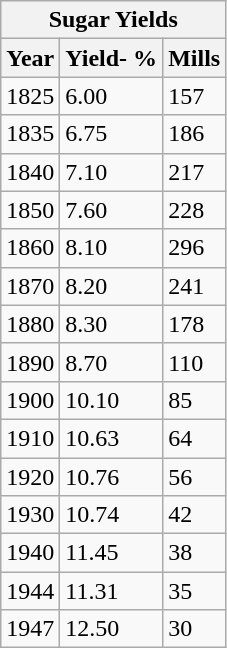<table class="wikitable">
<tr>
<th colspan="3">Sugar Yields</th>
</tr>
<tr>
<th>Year</th>
<th>Yield- %</th>
<th>Mills</th>
</tr>
<tr>
<td>1825</td>
<td>6.00</td>
<td>157</td>
</tr>
<tr>
<td>1835</td>
<td>6.75</td>
<td>186</td>
</tr>
<tr>
<td>1840</td>
<td>7.10</td>
<td>217</td>
</tr>
<tr>
<td>1850</td>
<td>7.60</td>
<td>228</td>
</tr>
<tr>
<td>1860</td>
<td>8.10</td>
<td>296</td>
</tr>
<tr>
<td>1870</td>
<td>8.20</td>
<td>241</td>
</tr>
<tr>
<td>1880</td>
<td>8.30</td>
<td>178</td>
</tr>
<tr>
<td>1890</td>
<td>8.70</td>
<td>110</td>
</tr>
<tr>
<td>1900</td>
<td>10.10</td>
<td>85</td>
</tr>
<tr>
<td>1910</td>
<td>10.63</td>
<td>64</td>
</tr>
<tr>
<td>1920</td>
<td>10.76</td>
<td>56</td>
</tr>
<tr>
<td>1930</td>
<td>10.74</td>
<td>42</td>
</tr>
<tr>
<td>1940</td>
<td>11.45</td>
<td>38</td>
</tr>
<tr>
<td>1944</td>
<td>11.31</td>
<td>35</td>
</tr>
<tr>
<td>1947</td>
<td>12.50</td>
<td>30</td>
</tr>
</table>
